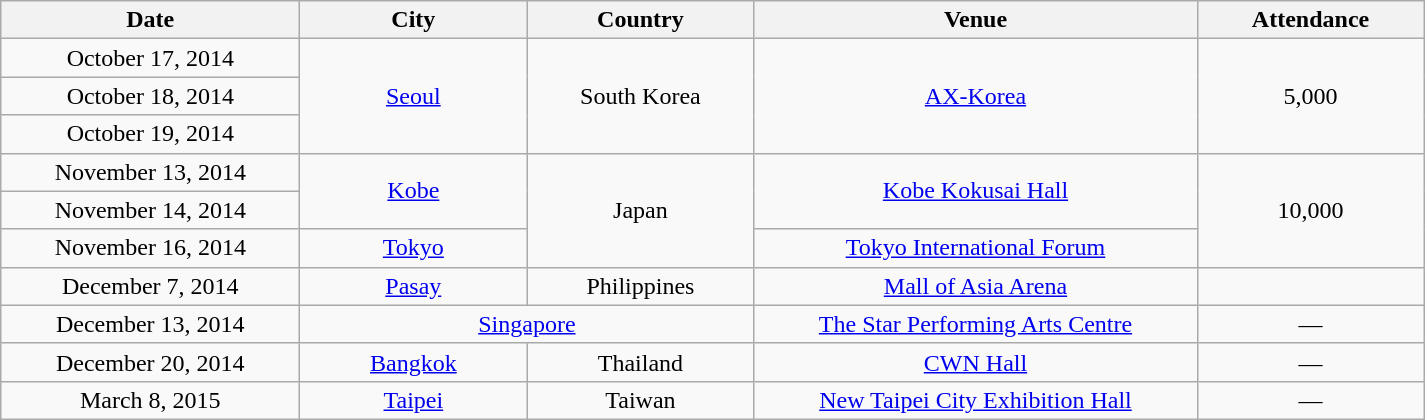<table class="wikitable plainrowheaders" style="text-align:center;">
<tr>
<th scope="col" style="width:12em;">Date</th>
<th scope="col" style="width:9em;">City</th>
<th scope="col" style="width:9em;">Country</th>
<th scope="col" style="width:18em;">Venue</th>
<th scope="col" style="width:9em;">Attendance</th>
</tr>
<tr>
<td>October 17, 2014</td>
<td rowspan="3"><a href='#'>Seoul</a></td>
<td rowspan="3">South Korea</td>
<td rowspan="3"><a href='#'>AX-Korea</a></td>
<td rowspan="3">5,000</td>
</tr>
<tr>
<td>October 18, 2014</td>
</tr>
<tr>
<td>October 19, 2014</td>
</tr>
<tr>
<td>November 13, 2014</td>
<td rowspan="2"><a href='#'>Kobe</a></td>
<td rowspan="3">Japan</td>
<td rowspan="2"><a href='#'>Kobe Kokusai Hall</a></td>
<td rowspan="3">10,000</td>
</tr>
<tr>
<td>November 14, 2014</td>
</tr>
<tr>
<td>November 16, 2014</td>
<td><a href='#'>Tokyo</a></td>
<td><a href='#'>Tokyo International Forum</a></td>
</tr>
<tr>
<td>December 7, 2014</td>
<td><a href='#'>Pasay</a></td>
<td>Philippines</td>
<td><a href='#'>Mall of Asia Arena</a></td>
<td></td>
</tr>
<tr>
<td>December 13, 2014</td>
<td colspan="2"><a href='#'>Singapore</a></td>
<td><a href='#'>The Star Performing Arts Centre</a></td>
<td>—</td>
</tr>
<tr>
<td>December 20, 2014</td>
<td><a href='#'>Bangkok</a></td>
<td>Thailand</td>
<td><a href='#'>CWN Hall</a></td>
<td>—</td>
</tr>
<tr>
<td>March 8, 2015</td>
<td><a href='#'>Taipei</a></td>
<td>Taiwan</td>
<td><a href='#'>New Taipei City Exhibition Hall</a></td>
<td>—</td>
</tr>
</table>
